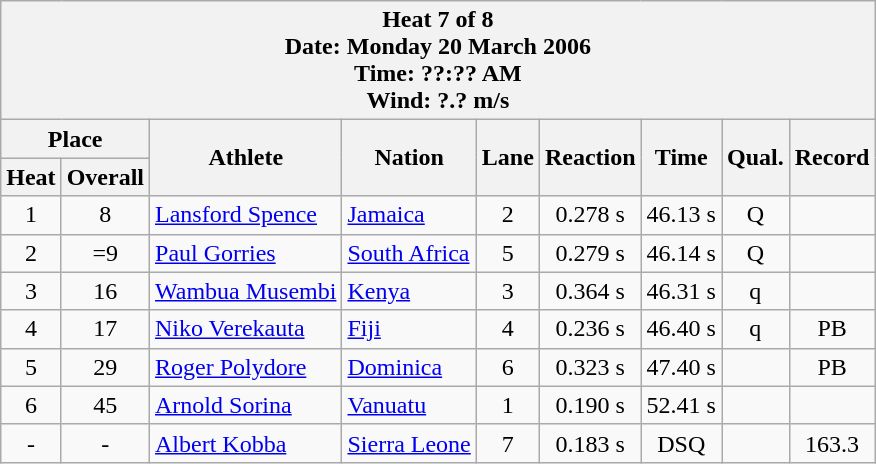<table class="wikitable">
<tr>
<th colspan=9>Heat 7 of 8 <br> Date: Monday 20 March 2006 <br> Time: ??:?? AM <br> Wind: ?.? m/s</th>
</tr>
<tr>
<th colspan=2>Place</th>
<th rowspan=2>Athlete</th>
<th rowspan=2>Nation</th>
<th rowspan=2>Lane</th>
<th rowspan=2>Reaction</th>
<th rowspan=2>Time</th>
<th rowspan=2>Qual.</th>
<th rowspan=2>Record</th>
</tr>
<tr>
<th>Heat</th>
<th>Overall</th>
</tr>
<tr>
<td align="center">1</td>
<td align="center">8</td>
<td align="left"><a href='#'>Lansford Spence</a></td>
<td align="left"> <a href='#'>Jamaica</a></td>
<td align="center">2</td>
<td align="center">0.278 s</td>
<td align="center">46.13 s</td>
<td align="center">Q</td>
<td align="center"></td>
</tr>
<tr>
<td align="center">2</td>
<td align="center">=9</td>
<td align="left"><a href='#'>Paul Gorries</a></td>
<td align="left"> <a href='#'>South Africa</a></td>
<td align="center">5</td>
<td align="center">0.279 s</td>
<td align="center">46.14 s</td>
<td align="center">Q</td>
<td align="center"></td>
</tr>
<tr>
<td align="center">3</td>
<td align="center">16</td>
<td align="left"><a href='#'>Wambua Musembi</a></td>
<td align="left"> <a href='#'>Kenya</a></td>
<td align="center">3</td>
<td align="center">0.364 s</td>
<td align="center">46.31 s</td>
<td align="center">q</td>
<td align="center"></td>
</tr>
<tr>
<td align="center">4</td>
<td align="center">17</td>
<td align="left"><a href='#'>Niko Verekauta</a></td>
<td align="left"> <a href='#'>Fiji</a></td>
<td align="center">4</td>
<td align="center">0.236 s</td>
<td align="center">46.40 s</td>
<td align="center">q</td>
<td align="center">PB</td>
</tr>
<tr>
<td align="center">5</td>
<td align="center">29</td>
<td align="left"><a href='#'>Roger Polydore</a></td>
<td align="left"> <a href='#'>Dominica</a></td>
<td align="center">6</td>
<td align="center">0.323 s</td>
<td align="center">47.40 s</td>
<td align="center"></td>
<td align="center">PB</td>
</tr>
<tr>
<td align="center">6</td>
<td align="center">45</td>
<td align="left"><a href='#'>Arnold Sorina</a></td>
<td align="left"> <a href='#'>Vanuatu</a></td>
<td align="center">1</td>
<td align="center">0.190 s</td>
<td align="center">52.41 s</td>
<td align="center"></td>
<td align="center"></td>
</tr>
<tr>
<td align="center">-</td>
<td align="center">-</td>
<td align="left"><a href='#'>Albert Kobba</a></td>
<td align="left"> <a href='#'>Sierra Leone</a></td>
<td align="center">7</td>
<td align="center">0.183 s</td>
<td align="center">DSQ</td>
<td align="center"></td>
<td align="center">163.3</td>
</tr>
</table>
